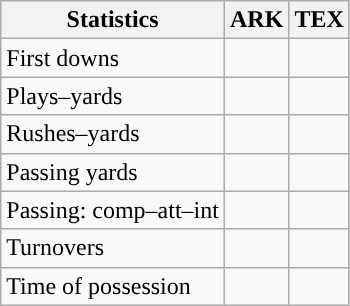<table class="wikitable" style="float:left">
<tr>
<th>Statistics</th>
<th>ARK</th>
<th>TEX</th>
</tr>
<tr>
<td>First downs</td>
<td></td>
<td></td>
</tr>
<tr>
<td>Plays–yards</td>
<td></td>
<td></td>
</tr>
<tr>
<td>Rushes–yards</td>
<td></td>
<td></td>
</tr>
<tr>
<td>Passing yards</td>
<td></td>
<td></td>
</tr>
<tr>
<td>Passing: comp–att–int</td>
<td></td>
<td></td>
</tr>
<tr>
<td>Turnovers</td>
<td></td>
<td></td>
</tr>
<tr>
<td>Time of possession</td>
<td></td>
<td></td>
</tr>
</table>
